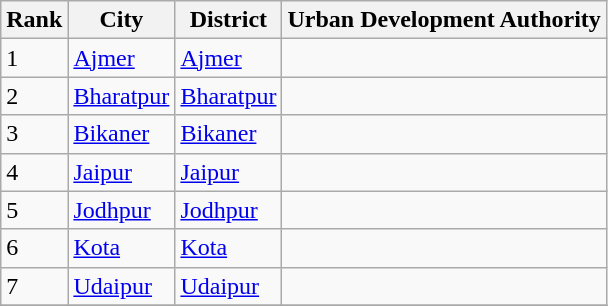<table class="wikitable sortable">
<tr>
<th>Rank</th>
<th>City</th>
<th>District</th>
<th>Urban Development Authority</th>
</tr>
<tr>
<td>1</td>
<td><a href='#'>Ajmer</a></td>
<td><a href='#'>Ajmer</a></td>
<td></td>
</tr>
<tr>
<td>2</td>
<td><a href='#'>Bharatpur</a></td>
<td><a href='#'>Bharatpur</a></td>
<td></td>
</tr>
<tr>
<td>3</td>
<td><a href='#'>Bikaner</a></td>
<td><a href='#'>Bikaner</a></td>
<td></td>
</tr>
<tr>
<td>4</td>
<td><a href='#'>Jaipur</a></td>
<td><a href='#'>Jaipur</a></td>
<td></td>
</tr>
<tr>
<td>5</td>
<td><a href='#'>Jodhpur</a></td>
<td><a href='#'>Jodhpur</a></td>
<td></td>
</tr>
<tr>
<td>6</td>
<td><a href='#'>Kota</a></td>
<td><a href='#'>Kota</a></td>
<td></td>
</tr>
<tr>
<td>7</td>
<td><a href='#'>Udaipur</a></td>
<td><a href='#'>Udaipur</a></td>
<td></td>
</tr>
<tr>
</tr>
</table>
